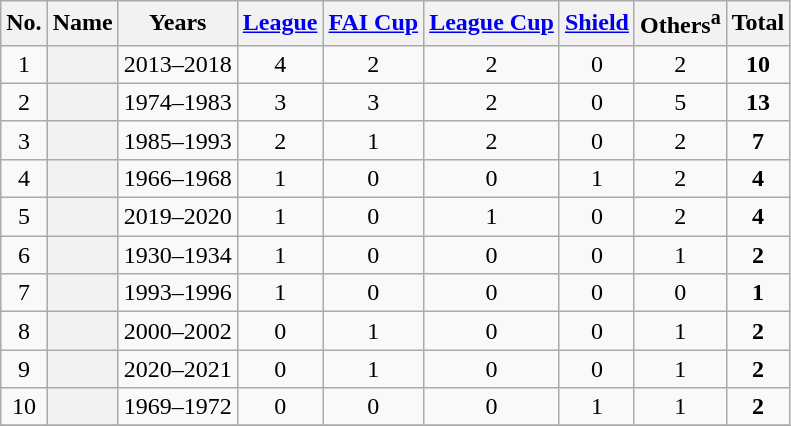<table class="sortable wikitable plainrowheaders"  style="text-align: center;">
<tr>
<th scope="col">No.</th>
<th scope="col">Name</th>
<th scope="col">Years</th>
<th scope="col"><a href='#'>League</a></th>
<th scope="col"><a href='#'>FAI Cup</a></th>
<th scope="col"><a href='#'>League Cup</a></th>
<th scope="col"><a href='#'>Shield</a></th>
<th scope="col">Others<sup>a</sup></th>
<th scope="col"><strong>Total</strong></th>
</tr>
<tr>
<td>1</td>
<th scope="row"> </th>
<td>2013–2018</td>
<td>4</td>
<td>2</td>
<td>2</td>
<td>0</td>
<td>2</td>
<td><strong>10</strong></td>
</tr>
<tr>
<td>2</td>
<th scope="row"> </th>
<td>1974–1983</td>
<td>3</td>
<td>3</td>
<td>2</td>
<td>0</td>
<td>5</td>
<td><strong>13</strong></td>
</tr>
<tr>
<td>3</td>
<th scope="row"> </th>
<td>1985–1993</td>
<td>2</td>
<td>1</td>
<td>2</td>
<td>0</td>
<td>2</td>
<td><strong>7</strong></td>
</tr>
<tr>
<td>4</td>
<th scope="row"> </th>
<td>1966–1968</td>
<td>1</td>
<td>0</td>
<td>0</td>
<td>1</td>
<td>2</td>
<td><strong>4</strong></td>
</tr>
<tr>
<td>5</td>
<th scope="row"> </th>
<td>2019–2020</td>
<td>1</td>
<td>0</td>
<td>1</td>
<td>0</td>
<td>2</td>
<td><strong>4</strong></td>
</tr>
<tr>
<td>6</td>
<th scope="row"> </th>
<td>1930–1934</td>
<td>1</td>
<td>0</td>
<td>0</td>
<td>0</td>
<td>1</td>
<td><strong>2</strong></td>
</tr>
<tr>
<td>7</td>
<th scope="row"> </th>
<td>1993–1996</td>
<td>1</td>
<td>0</td>
<td>0</td>
<td>0</td>
<td>0</td>
<td><strong>1</strong></td>
</tr>
<tr>
<td>8</td>
<th scope="row"> </th>
<td>2000–2002</td>
<td>0</td>
<td>1</td>
<td>0</td>
<td>0</td>
<td>1</td>
<td><strong>2</strong></td>
</tr>
<tr>
<td>9</td>
<th scope="row"> </th>
<td>2020–2021</td>
<td>0</td>
<td>1</td>
<td>0</td>
<td>0</td>
<td>1</td>
<td><strong>2</strong></td>
</tr>
<tr>
<td>10</td>
<th scope="row"> </th>
<td>1969–1972</td>
<td>0</td>
<td>0</td>
<td>0</td>
<td>1</td>
<td>1</td>
<td><strong>2</strong></td>
</tr>
<tr>
</tr>
</table>
